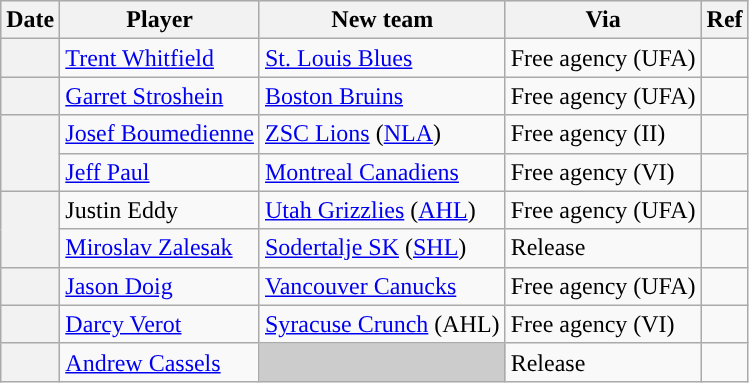<table class="wikitable plainrowheaders">
<tr style="background:#ddd; text-align:center;">
<th>Date</th>
<th>Player</th>
<th>New team</th>
<th>Via</th>
<th>Ref</th>
</tr>
<tr>
<th scope="row"></th>
<td><a href='#'>Trent Whitfield</a></td>
<td><a href='#'>St. Louis Blues</a></td>
<td>Free agency (UFA)</td>
<td></td>
</tr>
<tr>
<th scope="row"></th>
<td><a href='#'>Garret Stroshein</a></td>
<td><a href='#'>Boston Bruins</a></td>
<td>Free agency (UFA)</td>
<td></td>
</tr>
<tr>
<th scope="row" rowspan=2></th>
<td><a href='#'>Josef Boumedienne</a></td>
<td><a href='#'>ZSC Lions</a> (<a href='#'>NLA</a>)</td>
<td>Free agency (II)</td>
<td></td>
</tr>
<tr>
<td><a href='#'>Jeff Paul</a></td>
<td><a href='#'>Montreal Canadiens</a></td>
<td>Free agency (VI)</td>
<td></td>
</tr>
<tr>
<th scope="row" rowspan=2></th>
<td>Justin Eddy</td>
<td><a href='#'>Utah Grizzlies</a> (<a href='#'>AHL</a>)</td>
<td>Free agency (UFA)</td>
<td></td>
</tr>
<tr>
<td><a href='#'>Miroslav Zalesak</a></td>
<td><a href='#'>Sodertalje SK</a> (<a href='#'>SHL</a>)</td>
<td>Release</td>
<td></td>
</tr>
<tr>
<th scope="row"></th>
<td><a href='#'>Jason Doig</a></td>
<td><a href='#'>Vancouver Canucks</a></td>
<td>Free agency (UFA)</td>
<td></td>
</tr>
<tr>
<th scope="row"></th>
<td><a href='#'>Darcy Verot</a></td>
<td><a href='#'>Syracuse Crunch</a> (AHL)</td>
<td>Free agency (VI)</td>
<td></td>
</tr>
<tr>
<th scope="row"></th>
<td><a href='#'>Andrew Cassels</a></td>
<td style="background:#ccc"></td>
<td>Release</td>
<td></td>
</tr>
</table>
